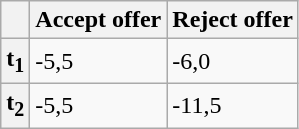<table class="wikitable">
<tr>
<th></th>
<th>Accept offer</th>
<th>Reject offer</th>
</tr>
<tr>
<th>t<sub>1</sub></th>
<td>-5,5</td>
<td>-6,0</td>
</tr>
<tr>
<th>t<sub>2</sub></th>
<td>-5,5</td>
<td>-11,5</td>
</tr>
</table>
